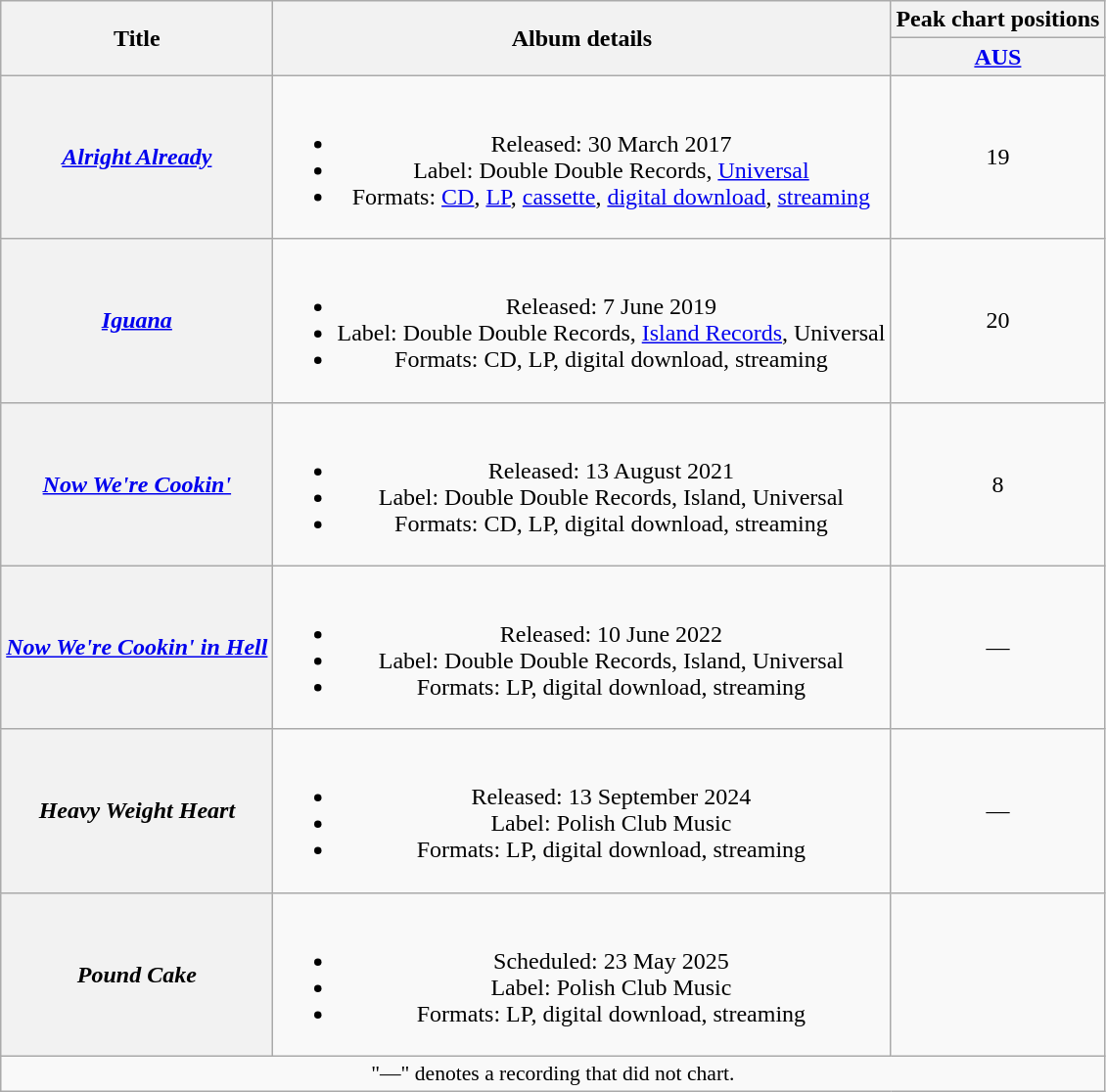<table class="wikitable plainrowheaders" style="text-align:center">
<tr>
<th scope="col" rowspan="2">Title</th>
<th scope="col" rowspan="2">Album details</th>
<th scope="col" colspan="1">Peak chart positions</th>
</tr>
<tr>
<th><a href='#'>AUS</a><br></th>
</tr>
<tr>
<th scope="row"><em><a href='#'>Alright Already</a></em></th>
<td><br><ul><li>Released: 30 March 2017</li><li>Label: Double Double Records, <a href='#'>Universal</a></li><li>Formats: <a href='#'>CD</a>, <a href='#'>LP</a>, <a href='#'>cassette</a>, <a href='#'>digital download</a>, <a href='#'>streaming</a></li></ul></td>
<td>19</td>
</tr>
<tr>
<th scope="row"><em><a href='#'>Iguana</a></em></th>
<td><br><ul><li>Released: 7 June 2019</li><li>Label: Double Double Records, <a href='#'>Island Records</a>, Universal</li><li>Formats: CD, LP, digital download, streaming</li></ul></td>
<td>20</td>
</tr>
<tr>
<th scope="row"><em><a href='#'>Now We're Cookin'</a></em></th>
<td><br><ul><li>Released: 13 August 2021</li><li>Label: Double Double Records, Island, Universal</li><li>Formats: CD, LP, digital download, streaming</li></ul></td>
<td>8<br></td>
</tr>
<tr>
<th scope="row"><em><a href='#'>Now We're Cookin' in Hell</a></em></th>
<td><br><ul><li>Released: 10 June 2022</li><li>Label: Double Double Records, Island, Universal</li><li>Formats: LP, digital download, streaming</li></ul></td>
<td>—</td>
</tr>
<tr>
<th scope="row"><em>Heavy Weight Heart</em></th>
<td><br><ul><li>Released: 13 September 2024</li><li>Label: Polish Club Music</li><li>Formats: LP, digital download, streaming</li></ul></td>
<td>—</td>
</tr>
<tr>
<th scope="row"><em>Pound Cake</em></th>
<td><br><ul><li>Scheduled: 23 May 2025</li><li>Label: Polish Club Music</li><li>Formats: LP, digital download, streaming</li></ul></td>
<td></td>
</tr>
<tr>
<td colspan="10" style="font-size:90%">"—" denotes a recording that did not chart.</td>
</tr>
</table>
